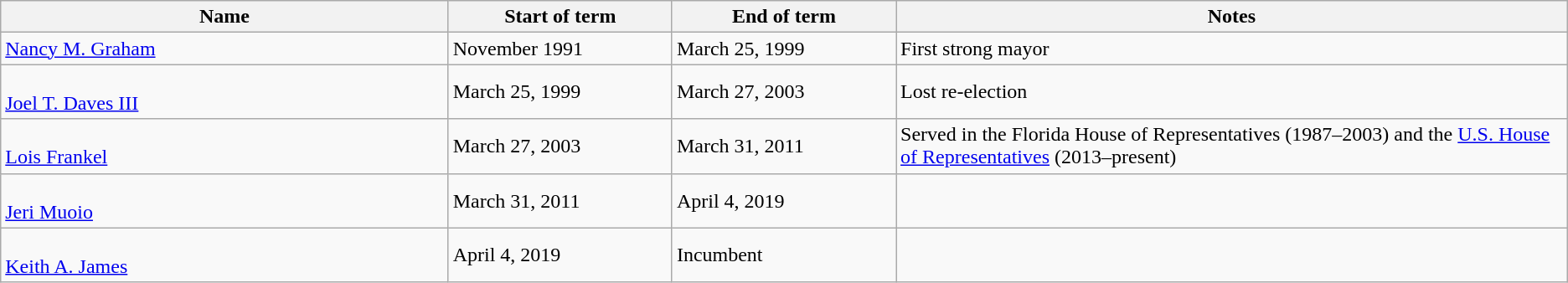<table class="wikitable">
<tr>
<th width="20%">Name</th>
<th width="10%">Start of term</th>
<th width="10%">End of term</th>
<th width="30%">Notes</th>
</tr>
<tr>
<td align=left nowrap><a href='#'>Nancy M. Graham</a></td>
<td>November 1991</td>
<td>March 25, 1999</td>
<td>First strong mayor</td>
</tr>
<tr>
<td align=left nowrap><br><a href='#'>Joel T. Daves III</a></td>
<td>March 25, 1999</td>
<td>March 27, 2003</td>
<td>Lost re-election</td>
</tr>
<tr>
<td align=left nowrap><br><a href='#'>Lois Frankel</a></td>
<td>March 27, 2003</td>
<td>March 31, 2011</td>
<td>Served in the Florida House of Representatives (1987–2003) and the <a href='#'>U.S. House of Representatives</a> (2013–present)</td>
</tr>
<tr>
<td align=left nowrap><br><a href='#'>Jeri Muoio</a></td>
<td>March 31, 2011</td>
<td>April 4, 2019</td>
<td></td>
</tr>
<tr>
<td align=left nowrap><br><a href='#'>Keith A. James</a></td>
<td>April 4, 2019</td>
<td>Incumbent</td>
<td></td>
</tr>
</table>
